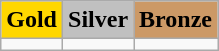<table class=wikitable>
<tr>
<td align=center bgcolor=gold> <strong>Gold</strong></td>
<td align=center bgcolor=silver> <strong>Silver</strong></td>
<td align=center bgcolor=cc9966> <strong>Bronze</strong></td>
</tr>
<tr>
<td></td>
<td></td>
<td></td>
</tr>
</table>
